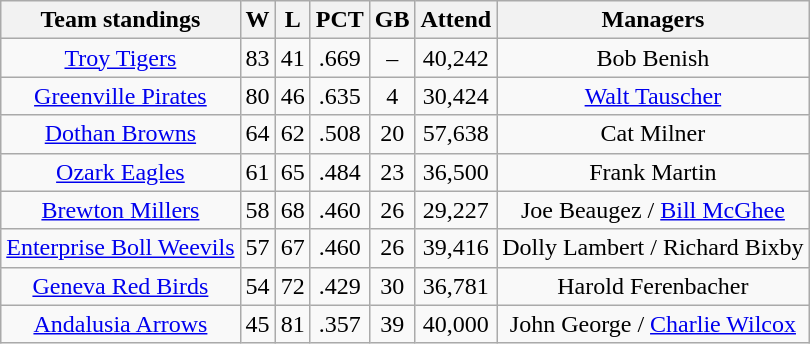<table class="wikitable">
<tr>
<th>Team standings</th>
<th>W</th>
<th>L</th>
<th>PCT</th>
<th>GB</th>
<th>Attend</th>
<th>Managers</th>
</tr>
<tr align=center>
<td><a href='#'>Troy Tigers</a></td>
<td>83</td>
<td>41</td>
<td>.669</td>
<td>–</td>
<td>40,242</td>
<td>Bob Benish</td>
</tr>
<tr align=center>
<td><a href='#'>Greenville Pirates</a></td>
<td>80</td>
<td>46</td>
<td>.635</td>
<td>4</td>
<td>30,424</td>
<td><a href='#'>Walt Tauscher</a></td>
</tr>
<tr align=center>
<td><a href='#'>Dothan Browns</a></td>
<td>64</td>
<td>62</td>
<td>.508</td>
<td>20</td>
<td>57,638</td>
<td>Cat Milner</td>
</tr>
<tr align=center>
<td><a href='#'>Ozark Eagles</a></td>
<td>61</td>
<td>65</td>
<td>.484</td>
<td>23</td>
<td>36,500</td>
<td>Frank Martin</td>
</tr>
<tr align=center>
<td><a href='#'>Brewton Millers</a></td>
<td>58</td>
<td>68</td>
<td>.460</td>
<td>26</td>
<td>29,227</td>
<td>Joe Beaugez / <a href='#'>Bill McGhee</a></td>
</tr>
<tr align=center>
<td><a href='#'>Enterprise Boll Weevils</a></td>
<td>57</td>
<td>67</td>
<td>.460</td>
<td>26</td>
<td>39,416</td>
<td>Dolly Lambert / Richard Bixby</td>
</tr>
<tr align=center>
<td><a href='#'>Geneva Red Birds</a></td>
<td>54</td>
<td>72</td>
<td>.429</td>
<td>30</td>
<td>36,781</td>
<td>Harold Ferenbacher</td>
</tr>
<tr align=center>
<td><a href='#'>Andalusia Arrows</a></td>
<td>45</td>
<td>81</td>
<td>.357</td>
<td>39</td>
<td>40,000</td>
<td>John George / <a href='#'>Charlie Wilcox</a></td>
</tr>
</table>
